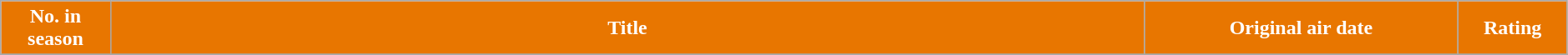<table class="wikitable plainrowheaders" style="width:99%;">
<tr>
<th scope="col" style="background-color: #E87600; color: #FFFFFF;" width=7%>No. in<br>season</th>
<th scope="col" style="background-color: #E87600; color: #FFFFFF;">Title</th>
<th scope="col" style="background-color: #E87600; color: #FFFFFF;" width=20%>Original air date</th>
<th scope="col" style="background-color: #E87600; color: #FFFFFF;" width=7%>Rating</th>
</tr>
<tr>
</tr>
</table>
